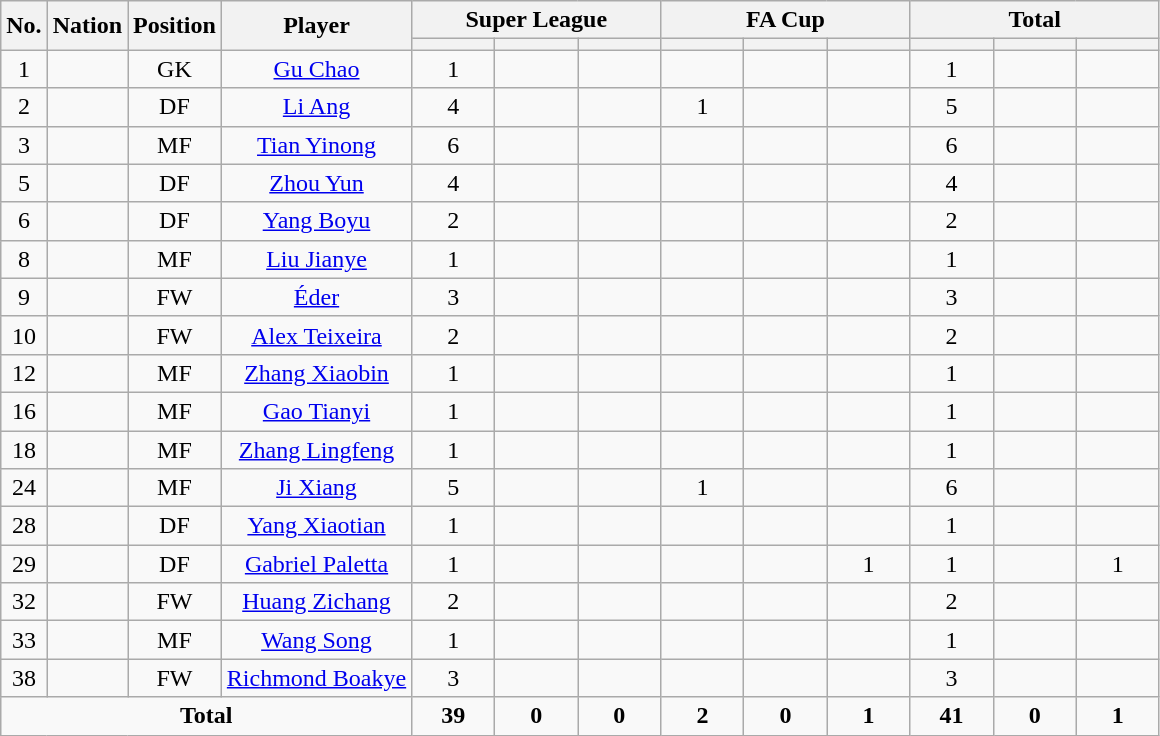<table class="wikitable" style="text-align:center;">
<tr>
<th rowspan="2">No.</th>
<th rowspan="2">Nation</th>
<th rowspan="2">Position</th>
<th rowspan="2">Player</th>
<th colspan="3" style="width:9em">Super League</th>
<th colspan="3" style="width:9em">FA Cup</th>
<th colspan="3" style="width:9em">Total</th>
</tr>
<tr>
<th style="width:3em"></th>
<th style="width:3em"></th>
<th style="width:3em"></th>
<th style="width:3em"></th>
<th style="width:3em"></th>
<th style="width:3em"></th>
<th style="width:3em"></th>
<th style="width:3em"></th>
<th style="width:3em"></th>
</tr>
<tr>
<td>1</td>
<td></td>
<td>GK</td>
<td><a href='#'>Gu Chao</a></td>
<td>1</td>
<td></td>
<td></td>
<td></td>
<td></td>
<td></td>
<td>1</td>
<td></td>
<td></td>
</tr>
<tr>
<td>2</td>
<td></td>
<td>DF</td>
<td><a href='#'>Li Ang</a></td>
<td>4</td>
<td></td>
<td></td>
<td>1</td>
<td></td>
<td></td>
<td>5</td>
<td></td>
<td></td>
</tr>
<tr>
<td>3</td>
<td></td>
<td>MF</td>
<td><a href='#'>Tian Yinong</a></td>
<td>6</td>
<td></td>
<td></td>
<td></td>
<td></td>
<td></td>
<td>6</td>
<td></td>
<td></td>
</tr>
<tr>
<td>5</td>
<td></td>
<td>DF</td>
<td><a href='#'>Zhou Yun</a></td>
<td>4</td>
<td></td>
<td></td>
<td></td>
<td></td>
<td></td>
<td>4</td>
<td></td>
<td></td>
</tr>
<tr>
<td>6</td>
<td></td>
<td>DF</td>
<td><a href='#'>Yang Boyu</a></td>
<td>2</td>
<td></td>
<td></td>
<td></td>
<td></td>
<td></td>
<td>2</td>
<td></td>
<td></td>
</tr>
<tr>
<td>8</td>
<td></td>
<td>MF</td>
<td><a href='#'>Liu Jianye</a></td>
<td>1</td>
<td></td>
<td></td>
<td></td>
<td></td>
<td></td>
<td>1</td>
<td></td>
<td></td>
</tr>
<tr>
<td>9</td>
<td></td>
<td>FW</td>
<td><a href='#'>Éder</a></td>
<td>3</td>
<td></td>
<td></td>
<td></td>
<td></td>
<td></td>
<td>3</td>
<td></td>
<td></td>
</tr>
<tr>
<td>10</td>
<td></td>
<td>FW</td>
<td><a href='#'>Alex Teixeira</a></td>
<td>2</td>
<td></td>
<td></td>
<td></td>
<td></td>
<td></td>
<td>2</td>
<td></td>
<td></td>
</tr>
<tr>
<td>12</td>
<td></td>
<td>MF</td>
<td><a href='#'>Zhang Xiaobin</a></td>
<td>1</td>
<td></td>
<td></td>
<td></td>
<td></td>
<td></td>
<td>1</td>
<td></td>
<td></td>
</tr>
<tr>
<td>16</td>
<td></td>
<td>MF</td>
<td><a href='#'>Gao Tianyi</a></td>
<td>1</td>
<td></td>
<td></td>
<td></td>
<td></td>
<td></td>
<td>1</td>
<td></td>
<td></td>
</tr>
<tr>
<td>18</td>
<td></td>
<td>MF</td>
<td><a href='#'>Zhang Lingfeng</a></td>
<td>1</td>
<td></td>
<td></td>
<td></td>
<td></td>
<td></td>
<td>1</td>
<td></td>
<td></td>
</tr>
<tr>
<td>24</td>
<td></td>
<td>MF</td>
<td><a href='#'>Ji Xiang</a></td>
<td>5</td>
<td></td>
<td></td>
<td>1</td>
<td></td>
<td></td>
<td>6</td>
<td></td>
<td></td>
</tr>
<tr>
<td>28</td>
<td></td>
<td>DF</td>
<td><a href='#'>Yang Xiaotian</a></td>
<td>1</td>
<td></td>
<td></td>
<td></td>
<td></td>
<td></td>
<td>1</td>
<td></td>
<td></td>
</tr>
<tr>
<td>29</td>
<td></td>
<td>DF</td>
<td><a href='#'>Gabriel Paletta</a></td>
<td>1</td>
<td></td>
<td></td>
<td></td>
<td></td>
<td>1</td>
<td>1</td>
<td></td>
<td>1</td>
</tr>
<tr>
<td>32</td>
<td></td>
<td>FW</td>
<td><a href='#'>Huang Zichang</a></td>
<td>2</td>
<td></td>
<td></td>
<td></td>
<td></td>
<td></td>
<td>2</td>
<td></td>
<td></td>
</tr>
<tr>
<td>33</td>
<td></td>
<td>MF</td>
<td><a href='#'>Wang Song</a></td>
<td>1</td>
<td></td>
<td></td>
<td></td>
<td></td>
<td></td>
<td>1</td>
<td></td>
<td></td>
</tr>
<tr>
<td>38</td>
<td></td>
<td>FW</td>
<td><a href='#'>Richmond Boakye</a></td>
<td>3</td>
<td></td>
<td></td>
<td></td>
<td></td>
<td></td>
<td>3</td>
<td></td>
<td></td>
</tr>
<tr>
<td colspan="4"><strong>Total</strong></td>
<td><strong>39</strong></td>
<td><strong>0</strong></td>
<td><strong>0</strong></td>
<td><strong>2</strong></td>
<td><strong>0</strong></td>
<td><strong>1</strong></td>
<td><strong>41</strong></td>
<td><strong>0</strong></td>
<td><strong>1</strong></td>
</tr>
</table>
